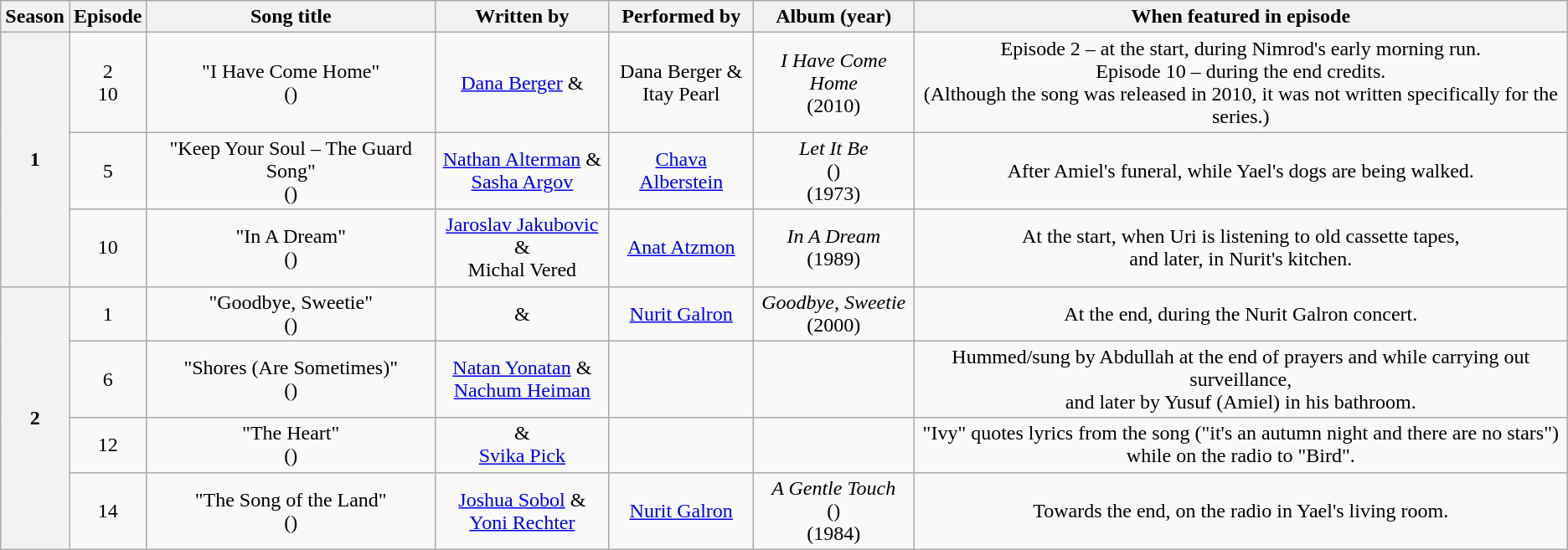<table class="wikitable" style="text-align:center">
<tr>
<th rowspan="1">Season</th>
<th rowspan="1">Episode</th>
<th rowspan="1">Song title</th>
<th rowspan="1">Written by</th>
<th colspan="1">Performed by</th>
<th rowspan="1">Album (year)</th>
<th rowspan="1">When featured in episode</th>
</tr>
<tr>
<th rowspan="3">1</th>
<td>2<br>10</td>
<td>"I Have Come Home"<br>()</td>
<td><a href='#'>Dana Berger</a> & <br></td>
<td>Dana Berger & <br>Itay Pearl</td>
<td><em>I Have Come Home</em> <br>(2010)</td>
<td>Episode 2 – at the start, during Nimrod's early morning run.<br>Episode 10 – during the end credits.<br>(Although the song was released in 2010, it was not written specifically for the series.)</td>
</tr>
<tr>
<td>5</td>
<td>"Keep Your Soul – The Guard Song"<br>()</td>
<td><a href='#'>Nathan Alterman</a> & <br><a href='#'>Sasha Argov</a></td>
<td><a href='#'>Chava Alberstein</a></td>
<td><em>Let It Be</em> <br>()<br>(1973)</td>
<td>After Amiel's funeral, while Yael's dogs are being walked.</td>
</tr>
<tr>
<td>10</td>
<td>"In A Dream"<br>()</td>
<td><a href='#'>Jaroslav Jakubovic</a> & <br>Michal Vered</td>
<td><a href='#'>Anat Atzmon</a></td>
<td><em>In A Dream</em> <br>(1989)</td>
<td>At the start, when Uri is listening to old cassette tapes, <br>and later, in Nurit's kitchen.</td>
</tr>
<tr>
<th rowspan="4">2</th>
<td>1</td>
<td>"Goodbye, Sweetie"<br>()</td>
<td> & <br></td>
<td><a href='#'>Nurit Galron</a></td>
<td><em>Goodbye, Sweetie</em> <br>(2000)</td>
<td>At the end, during the Nurit Galron concert.</td>
</tr>
<tr>
<td>6</td>
<td>"Shores (Are Sometimes)"<br>()</td>
<td><a href='#'>Natan Yonatan</a> & <br><a href='#'>Nachum Heiman</a></td>
<td></td>
<td></td>
<td>Hummed/sung by Abdullah at the end of prayers and while carrying out surveillance, <br>and later by Yusuf (Amiel) in his bathroom.</td>
</tr>
<tr>
<td>12</td>
<td>"The Heart"<br>()</td>
<td> & <br><a href='#'>Svika Pick</a></td>
<td></td>
<td></td>
<td>"Ivy" quotes lyrics from the song ("it's an autumn night and there are no stars") <br>while on the radio to "Bird".</td>
</tr>
<tr>
<td>14</td>
<td>"The Song of the Land"<br>()</td>
<td><a href='#'>Joshua Sobol</a> & <br><a href='#'>Yoni Rechter</a></td>
<td><a href='#'>Nurit Galron</a></td>
<td><em>A Gentle Touch</em> <br>()<br>(1984)</td>
<td>Towards the end, on the radio in Yael's living room.</td>
</tr>
</table>
